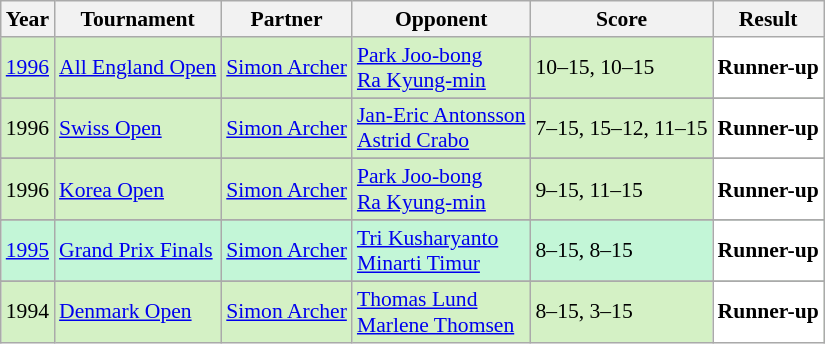<table class="sortable wikitable" style="font-size: 90%;">
<tr>
<th>Year</th>
<th>Tournament</th>
<th>Partner</th>
<th>Opponent</th>
<th>Score</th>
<th>Result</th>
</tr>
<tr style="background:#D4F1C5">
<td align="center"><a href='#'>1996</a></td>
<td align="left"><a href='#'>All England Open</a></td>
<td align="left"> <a href='#'>Simon Archer</a></td>
<td align="left"> <a href='#'>Park Joo-bong</a> <br>  <a href='#'>Ra Kyung-min</a></td>
<td align="left">10–15, 10–15</td>
<td style="text-align:left; background:white"> <strong>Runner-up</strong></td>
</tr>
<tr>
</tr>
<tr style="background:#D4F1C5">
<td align="center">1996</td>
<td align="left"><a href='#'>Swiss Open</a></td>
<td align="left"> <a href='#'>Simon Archer</a></td>
<td align="left"> <a href='#'>Jan-Eric Antonsson</a> <br>  <a href='#'>Astrid Crabo</a></td>
<td align="left">7–15, 15–12, 11–15</td>
<td style="text-align:left; background:white"> <strong>Runner-up</strong></td>
</tr>
<tr>
</tr>
<tr style="background:#D4F1C5">
<td align="center">1996</td>
<td align="left"><a href='#'>Korea Open</a></td>
<td align="left"> <a href='#'>Simon Archer</a></td>
<td align="left"> <a href='#'>Park Joo-bong</a> <br>  <a href='#'>Ra Kyung-min</a></td>
<td align="left">9–15, 11–15</td>
<td style="text-align:left; background:white"> <strong>Runner-up</strong></td>
</tr>
<tr>
</tr>
<tr style="background:#C3F6D7">
<td align="center"><a href='#'>1995</a></td>
<td align="left"><a href='#'>Grand Prix Finals</a></td>
<td align="left"> <a href='#'>Simon Archer</a></td>
<td align="left"> <a href='#'>Tri Kusharyanto</a> <br>  <a href='#'>Minarti Timur</a></td>
<td align="left">8–15, 8–15</td>
<td style="text-align:left; background:white"> <strong>Runner-up</strong></td>
</tr>
<tr>
</tr>
<tr style="background:#D4F1C5">
<td align="center">1994</td>
<td align="left"><a href='#'>Denmark Open</a></td>
<td align="left"> <a href='#'>Simon Archer</a></td>
<td align="left"> <a href='#'>Thomas Lund</a> <br>  <a href='#'>Marlene Thomsen</a></td>
<td align="left">8–15, 3–15</td>
<td style="text-align:left; background:white"> <strong>Runner-up</strong></td>
</tr>
</table>
